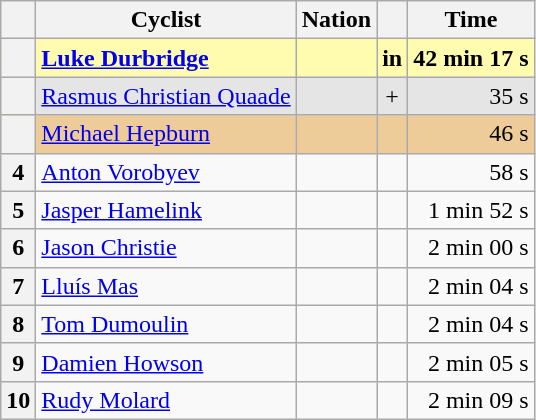<table class="wikitable">
<tr>
<th scope=col></th>
<th scope=col>Cyclist</th>
<th scope=col>Nation</th>
<th scope=col></th>
<th scope=col>Time</th>
</tr>
<tr bgcolor=fffcaf>
<th scope=row></th>
<td><strong><a href='#'>Luke Durbridge</a> </strong></td>
<td><strong></strong></td>
<td><strong>in</strong></td>
<td><strong>42 min 17 s</strong></td>
</tr>
<tr bgcolor=e5e5e5>
<th scope=row></th>
<td><a href='#'>Rasmus Christian Quaade</a></td>
<td></td>
<td align=center>+</td>
<td align=right>35 s</td>
</tr>
<tr bgcolor=eecc99>
<th scope=row></th>
<td><a href='#'>Michael Hepburn</a></td>
<td></td>
<td></td>
<td align=right>46 s</td>
</tr>
<tr>
<th scope=row>4</th>
<td><a href='#'>Anton Vorobyev</a></td>
<td></td>
<td></td>
<td align=right>58 s</td>
</tr>
<tr>
<th scope=row>5</th>
<td><a href='#'>Jasper Hamelink</a></td>
<td></td>
<td></td>
<td align=right>1 min 52 s</td>
</tr>
<tr>
<th scope=row>6</th>
<td><a href='#'>Jason Christie</a></td>
<td></td>
<td></td>
<td align=right>2 min 00 s</td>
</tr>
<tr>
<th scope=row>7</th>
<td><a href='#'>Lluís Mas</a></td>
<td></td>
<td></td>
<td align=right>2 min 04 s</td>
</tr>
<tr>
<th scope=row>8</th>
<td><a href='#'>Tom Dumoulin</a></td>
<td></td>
<td></td>
<td align=right>2 min 04 s</td>
</tr>
<tr>
<th scope=row>9</th>
<td><a href='#'>Damien Howson</a></td>
<td></td>
<td></td>
<td align=right>2 min 05 s</td>
</tr>
<tr>
<th scope=row>10</th>
<td><a href='#'>Rudy Molard</a></td>
<td></td>
<td></td>
<td align=right>2 min 09 s</td>
</tr>
</table>
